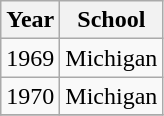<table class="wikitable">
<tr>
<th>Year</th>
<th>School</th>
</tr>
<tr>
<td>1969</td>
<td>Michigan</td>
</tr>
<tr>
<td>1970</td>
<td>Michigan</td>
</tr>
<tr>
</tr>
</table>
